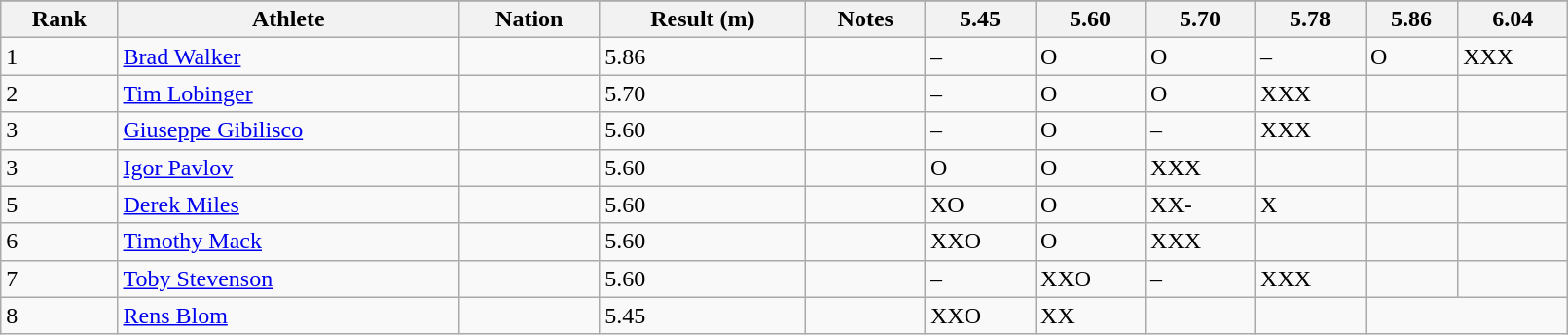<table class="wikitable" width=85%>
<tr>
</tr>
<tr>
<th>Rank</th>
<th>Athlete</th>
<th>Nation</th>
<th>Result (m)</th>
<th>Notes</th>
<th>5.45</th>
<th>5.60</th>
<th>5.70</th>
<th>5.78</th>
<th>5.86</th>
<th>6.04</th>
</tr>
<tr>
<td>1</td>
<td><a href='#'>Brad Walker</a></td>
<td></td>
<td>5.86</td>
<td></td>
<td>–</td>
<td>O</td>
<td>O</td>
<td>–</td>
<td>O</td>
<td>XXX</td>
</tr>
<tr>
<td>2</td>
<td><a href='#'>Tim Lobinger</a></td>
<td></td>
<td>5.70</td>
<td></td>
<td>–</td>
<td>O</td>
<td>O</td>
<td>XXX</td>
<td></td>
<td></td>
</tr>
<tr>
<td>3</td>
<td><a href='#'>Giuseppe Gibilisco</a></td>
<td></td>
<td>5.60</td>
<td></td>
<td>–</td>
<td>O</td>
<td>–</td>
<td>XXX</td>
<td></td>
<td></td>
</tr>
<tr>
<td>3</td>
<td><a href='#'>Igor Pavlov</a></td>
<td></td>
<td>5.60</td>
<td></td>
<td>O</td>
<td>O</td>
<td>XXX</td>
<td></td>
<td></td>
</tr>
<tr>
<td>5</td>
<td><a href='#'>Derek Miles</a></td>
<td></td>
<td>5.60</td>
<td></td>
<td>XO</td>
<td>O</td>
<td>XX-</td>
<td>X</td>
<td></td>
<td></td>
</tr>
<tr>
<td>6</td>
<td><a href='#'>Timothy Mack</a></td>
<td></td>
<td>5.60</td>
<td></td>
<td>XXO</td>
<td>O</td>
<td>XXX</td>
<td></td>
<td></td>
</tr>
<tr>
<td>7</td>
<td><a href='#'>Toby Stevenson</a></td>
<td></td>
<td>5.60</td>
<td></td>
<td>–</td>
<td>XXO</td>
<td>–</td>
<td>XXX</td>
<td></td>
<td></td>
</tr>
<tr>
<td>8</td>
<td><a href='#'>Rens Blom</a></td>
<td></td>
<td>5.45</td>
<td></td>
<td>XXO</td>
<td>XX</td>
<td></td>
<td></td>
</tr>
</table>
